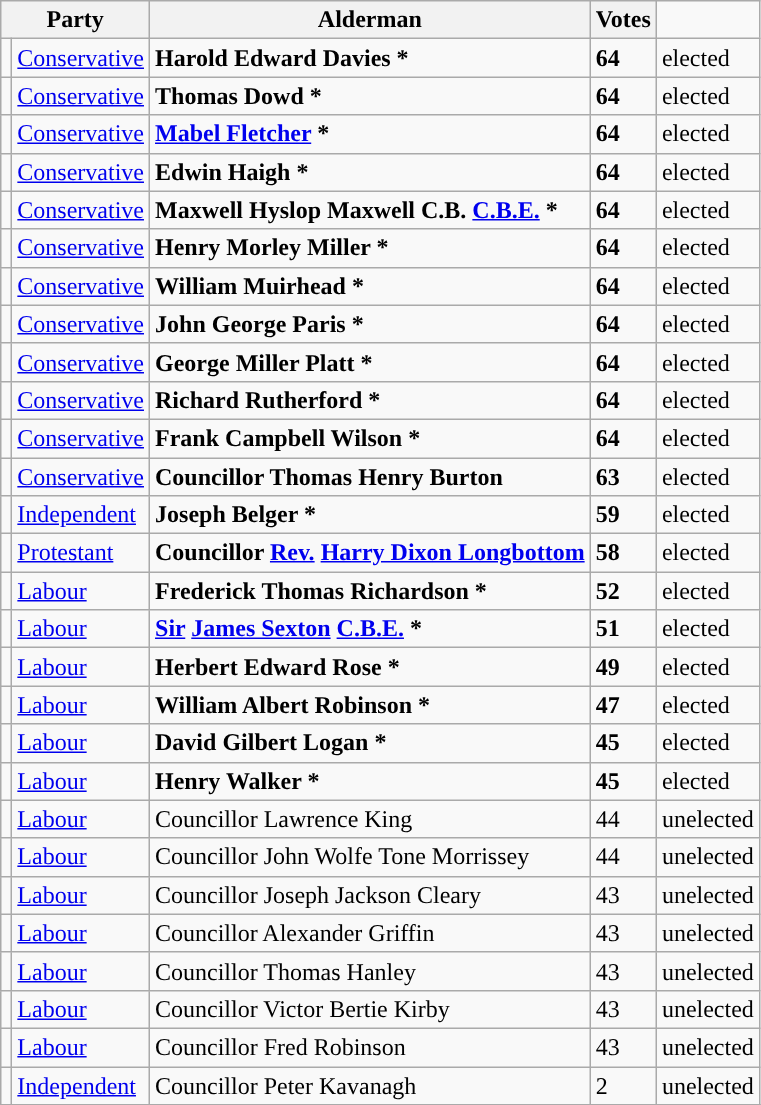<table class="wikitable">
<tr>
<th colspan="2">Party</th>
<th>Alderman</th>
<th>Votes</th>
</tr>
<tr>
<td style="background-color:"></td>
<td><a href='#'>Conservative</a></td>
<td><strong>Harold Edward Davies *</strong></td>
<td><strong>64</strong></td>
<td>elected</td>
</tr>
<tr>
<td style="background-color:"></td>
<td><a href='#'>Conservative</a></td>
<td><strong>Thomas Dowd *</strong></td>
<td><strong>64</strong></td>
<td>elected</td>
</tr>
<tr>
<td style="background-color:"></td>
<td><a href='#'>Conservative</a></td>
<td><strong><a href='#'>Mabel Fletcher</a> *</strong></td>
<td><strong>64</strong></td>
<td>elected</td>
</tr>
<tr>
<td style="background-color:"></td>
<td><a href='#'>Conservative</a></td>
<td><strong>Edwin Haigh *</strong></td>
<td><strong>64</strong></td>
<td>elected</td>
</tr>
<tr>
<td style="background-color:"></td>
<td><a href='#'>Conservative</a></td>
<td><strong>Maxwell Hyslop Maxwell C.B. <a href='#'>C.B.E.</a> *</strong></td>
<td><strong>64</strong></td>
<td>elected</td>
</tr>
<tr>
<td style="background-color:"></td>
<td><a href='#'>Conservative</a></td>
<td><strong>Henry Morley Miller *</strong></td>
<td><strong>64</strong></td>
<td>elected</td>
</tr>
<tr>
<td style="background-color:"></td>
<td><a href='#'>Conservative</a></td>
<td><strong>William Muirhead *</strong></td>
<td><strong>64</strong></td>
<td>elected</td>
</tr>
<tr>
<td style="background-color:"></td>
<td><a href='#'>Conservative</a></td>
<td><strong>John George Paris *</strong></td>
<td><strong>64</strong></td>
<td>elected</td>
</tr>
<tr>
<td style="background-color:"></td>
<td><a href='#'>Conservative</a></td>
<td><strong>George Miller Platt *</strong></td>
<td><strong>64</strong></td>
<td>elected</td>
</tr>
<tr>
<td style="background-color:"></td>
<td><a href='#'>Conservative</a></td>
<td><strong>Richard Rutherford *</strong></td>
<td><strong>64</strong></td>
<td>elected</td>
</tr>
<tr>
<td style="background-color:"></td>
<td><a href='#'>Conservative</a></td>
<td><strong>Frank Campbell Wilson *</strong></td>
<td><strong>64</strong></td>
<td>elected</td>
</tr>
<tr>
<td style="background-color:"></td>
<td><a href='#'>Conservative</a></td>
<td><strong>Councillor Thomas Henry Burton</strong></td>
<td><strong>63</strong></td>
<td>elected</td>
</tr>
<tr>
<td style="background-color:"></td>
<td><a href='#'>Independent</a></td>
<td><strong>Joseph Belger *</strong></td>
<td><strong>59</strong></td>
<td>elected</td>
</tr>
<tr>
<td style="background-color:"></td>
<td><a href='#'>Protestant</a></td>
<td><strong>Councillor <a href='#'>Rev.</a> <a href='#'>Harry Dixon Longbottom</a></strong></td>
<td><strong>58</strong></td>
<td>elected</td>
</tr>
<tr>
<td style="background-color:"></td>
<td><a href='#'>Labour</a></td>
<td><strong>Frederick Thomas Richardson *</strong></td>
<td><strong>52</strong></td>
<td>elected</td>
</tr>
<tr>
<td style="background-color:"></td>
<td><a href='#'>Labour</a></td>
<td><strong><a href='#'>Sir</a> <a href='#'>James Sexton</a> <a href='#'>C.B.E.</a> *</strong></td>
<td><strong>51</strong></td>
<td>elected</td>
</tr>
<tr>
<td style="background-color:"></td>
<td><a href='#'>Labour</a></td>
<td><strong>Herbert Edward Rose *</strong></td>
<td><strong>49</strong></td>
<td>elected</td>
</tr>
<tr>
<td style="background-color:"></td>
<td><a href='#'>Labour</a></td>
<td><strong>William Albert Robinson *</strong></td>
<td><strong>47</strong></td>
<td>elected</td>
</tr>
<tr>
<td style="background-color:"></td>
<td><a href='#'>Labour</a></td>
<td><strong>David Gilbert Logan *</strong></td>
<td><strong>45</strong></td>
<td>elected</td>
</tr>
<tr>
<td style="background-color:"></td>
<td><a href='#'>Labour</a></td>
<td><strong>Henry Walker *</strong></td>
<td><strong>45</strong></td>
<td>elected</td>
</tr>
<tr>
<td style="background-color:"></td>
<td><a href='#'>Labour</a></td>
<td>Councillor Lawrence King</td>
<td>44</td>
<td>unelected</td>
</tr>
<tr>
<td style="background-color:"></td>
<td><a href='#'>Labour</a></td>
<td>Councillor John Wolfe Tone Morrissey</td>
<td>44</td>
<td>unelected</td>
</tr>
<tr>
<td style="background-color:"></td>
<td><a href='#'>Labour</a></td>
<td>Councillor Joseph Jackson Cleary</td>
<td>43</td>
<td>unelected</td>
</tr>
<tr>
<td style="background-color:"></td>
<td><a href='#'>Labour</a></td>
<td>Councillor Alexander Griffin</td>
<td>43</td>
<td>unelected</td>
</tr>
<tr>
<td style="background-color:"></td>
<td><a href='#'>Labour</a></td>
<td>Councillor Thomas Hanley</td>
<td>43</td>
<td>unelected</td>
</tr>
<tr>
<td style="background-color:"></td>
<td><a href='#'>Labour</a></td>
<td>Councillor Victor Bertie Kirby</td>
<td>43</td>
<td>unelected</td>
</tr>
<tr>
<td style="background-color:"></td>
<td><a href='#'>Labour</a></td>
<td>Councillor Fred Robinson</td>
<td>43</td>
<td>unelected</td>
</tr>
<tr>
<td style="background-color:"></td>
<td><a href='#'>Independent</a></td>
<td>Councillor Peter Kavanagh</td>
<td>2</td>
<td>unelected</td>
</tr>
<tr>
</tr>
</table>
